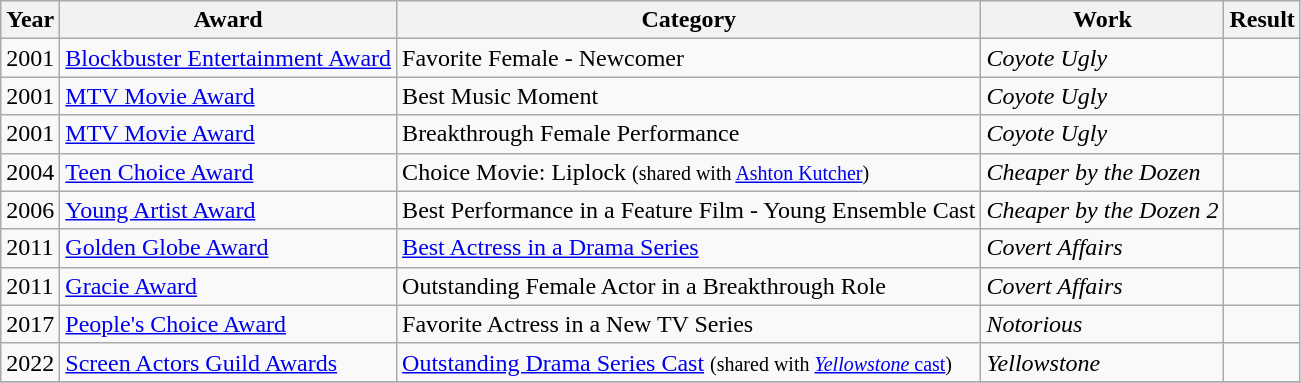<table class="wikitable sortable">
<tr>
<th>Year</th>
<th>Award</th>
<th>Category</th>
<th>Work</th>
<th>Result</th>
</tr>
<tr>
<td>2001</td>
<td><a href='#'>Blockbuster Entertainment Award</a></td>
<td>Favorite Female - Newcomer</td>
<td><em>Coyote Ugly</em></td>
<td></td>
</tr>
<tr>
<td>2001</td>
<td><a href='#'>MTV Movie Award</a></td>
<td>Best Music Moment</td>
<td><em>Coyote Ugly</em></td>
<td></td>
</tr>
<tr>
<td>2001</td>
<td><a href='#'>MTV Movie Award</a></td>
<td>Breakthrough Female Performance</td>
<td><em>Coyote Ugly</em></td>
<td></td>
</tr>
<tr>
<td>2004</td>
<td><a href='#'>Teen Choice Award</a></td>
<td>Choice Movie: Liplock <small>(shared with <a href='#'>Ashton Kutcher</a>)</small></td>
<td><em>Cheaper by the Dozen</em></td>
<td></td>
</tr>
<tr>
<td>2006</td>
<td><a href='#'>Young Artist Award</a></td>
<td>Best Performance in a Feature Film - Young Ensemble Cast</td>
<td><em>Cheaper by the Dozen 2</em></td>
<td></td>
</tr>
<tr>
<td>2011</td>
<td><a href='#'>Golden Globe Award</a></td>
<td><a href='#'>Best Actress in a Drama Series</a></td>
<td><em>Covert Affairs</em></td>
<td></td>
</tr>
<tr>
<td>2011</td>
<td><a href='#'>Gracie Award</a></td>
<td>Outstanding Female Actor in a Breakthrough Role</td>
<td><em>Covert Affairs</em></td>
<td></td>
</tr>
<tr>
<td>2017</td>
<td><a href='#'>People's Choice Award</a></td>
<td>Favorite Actress in a New TV Series</td>
<td><em>Notorious</em></td>
<td></td>
</tr>
<tr>
<td>2022</td>
<td><a href='#'>Screen Actors Guild Awards</a></td>
<td><a href='#'>Outstanding Drama Series Cast</a> <small>(shared with <a href='#'><em>Yellowstone</em> cast</a>)</small></td>
<td><em>Yellowstone</em></td>
<td></td>
</tr>
<tr>
</tr>
</table>
